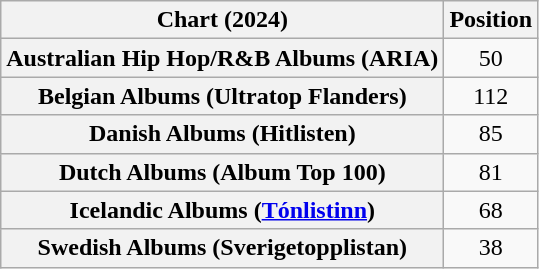<table class="wikitable sortable plainrowheaders" style="text-align:center">
<tr>
<th scope="col">Chart (2024)</th>
<th scope="col">Position</th>
</tr>
<tr>
<th scope="row">Australian Hip Hop/R&B Albums (ARIA)</th>
<td>50</td>
</tr>
<tr>
<th scope="row">Belgian Albums (Ultratop Flanders)</th>
<td>112</td>
</tr>
<tr>
<th scope="row">Danish Albums (Hitlisten)</th>
<td>85</td>
</tr>
<tr>
<th scope="row">Dutch Albums (Album Top 100)</th>
<td>81</td>
</tr>
<tr>
<th scope="row">Icelandic Albums (<a href='#'>Tónlistinn</a>)</th>
<td>68</td>
</tr>
<tr>
<th scope="row">Swedish Albums (Sverigetopplistan)</th>
<td>38</td>
</tr>
</table>
